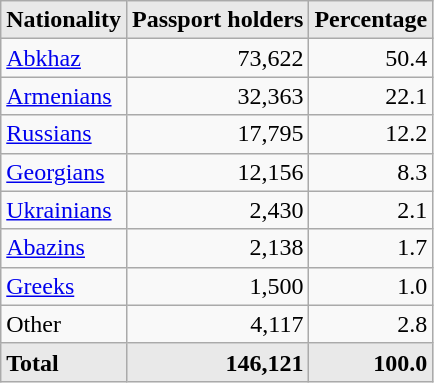<table class="wikitable">
<tr style="background:#E9E9E9;">
<td align="left"><strong>Nationality</strong></td>
<td align="right"><strong>Passport holders</strong></td>
<td align="right"><strong>Percentage</strong></td>
</tr>
<tr>
<td><a href='#'>Abkhaz</a></td>
<td align="right">73,622</td>
<td align="right">50.4</td>
</tr>
<tr>
<td><a href='#'>Armenians</a></td>
<td align="right">32,363</td>
<td align="right">22.1</td>
</tr>
<tr>
<td><a href='#'>Russians</a></td>
<td align="right">17,795</td>
<td align="right">12.2</td>
</tr>
<tr>
<td><a href='#'>Georgians</a></td>
<td align="right">12,156</td>
<td align="right">8.3</td>
</tr>
<tr>
<td><a href='#'>Ukrainians</a></td>
<td align="right">2,430</td>
<td align="right">2.1</td>
</tr>
<tr>
<td><a href='#'>Abazins</a></td>
<td align="right">2,138</td>
<td align="right">1.7</td>
</tr>
<tr>
<td><a href='#'>Greeks</a></td>
<td align="right">1,500</td>
<td align="right">1.0</td>
</tr>
<tr>
<td>Other</td>
<td align="right">4,117</td>
<td align="right">2.8</td>
</tr>
<tr style="background:#E9E9E9;">
<td><strong>Total</strong></td>
<td align="right"><strong>146,121</strong></td>
<td align="right"><strong>100.0</strong></td>
</tr>
</table>
